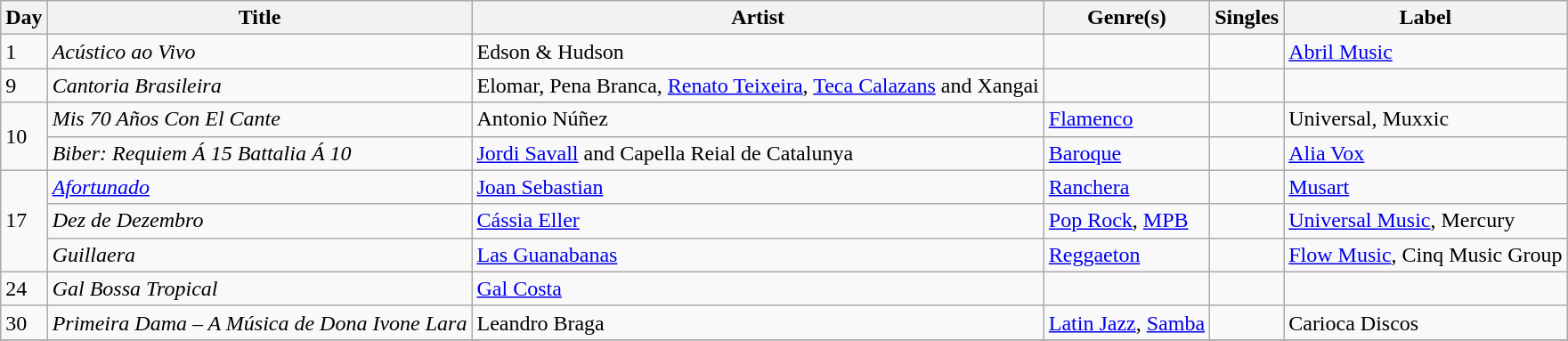<table class="wikitable sortable" style="text-align: left;">
<tr>
<th>Day</th>
<th>Title</th>
<th>Artist</th>
<th>Genre(s)</th>
<th>Singles</th>
<th>Label</th>
</tr>
<tr>
<td>1</td>
<td><em>Acústico ao Vivo</em></td>
<td>Edson & Hudson</td>
<td></td>
<td></td>
<td><a href='#'>Abril Music</a></td>
</tr>
<tr>
<td>9</td>
<td><em>Cantoria Brasileira</em></td>
<td>Elomar, Pena Branca, <a href='#'>Renato Teixeira</a>, <a href='#'>Teca Calazans</a> and Xangai</td>
<td></td>
<td></td>
<td></td>
</tr>
<tr>
<td rowspan="2">10</td>
<td><em>Mis 70 Años Con El Cante</em></td>
<td>Antonio Núñez</td>
<td><a href='#'>Flamenco</a></td>
<td></td>
<td>Universal, Muxxic</td>
</tr>
<tr>
<td><em>Biber: Requiem Á 15 Battalia Á 10</em></td>
<td><a href='#'>Jordi Savall</a> and Capella Reial de Catalunya</td>
<td><a href='#'>Baroque</a></td>
<td></td>
<td><a href='#'>Alia Vox</a></td>
</tr>
<tr>
<td rowspan="3">17</td>
<td><em><a href='#'>Afortunado</a></em></td>
<td><a href='#'>Joan Sebastian</a></td>
<td><a href='#'>Ranchera</a></td>
<td></td>
<td><a href='#'>Musart</a></td>
</tr>
<tr>
<td><em>Dez de Dezembro</em></td>
<td><a href='#'>Cássia Eller</a></td>
<td><a href='#'>Pop Rock</a>, <a href='#'>MPB</a></td>
<td></td>
<td><a href='#'>Universal Music</a>, Mercury</td>
</tr>
<tr>
<td><em>Guillaera</em></td>
<td><a href='#'>Las Guanabanas</a></td>
<td><a href='#'>Reggaeton</a></td>
<td></td>
<td><a href='#'>Flow Music</a>, Cinq Music Group</td>
</tr>
<tr>
<td>24</td>
<td><em>Gal Bossa Tropical</em></td>
<td><a href='#'>Gal Costa</a></td>
<td></td>
<td></td>
<td></td>
</tr>
<tr>
<td>30</td>
<td><em>Primeira Dama – A Música de Dona Ivone Lara</em></td>
<td>Leandro Braga</td>
<td><a href='#'>Latin Jazz</a>, <a href='#'>Samba</a></td>
<td></td>
<td>Carioca Discos</td>
</tr>
<tr>
</tr>
</table>
